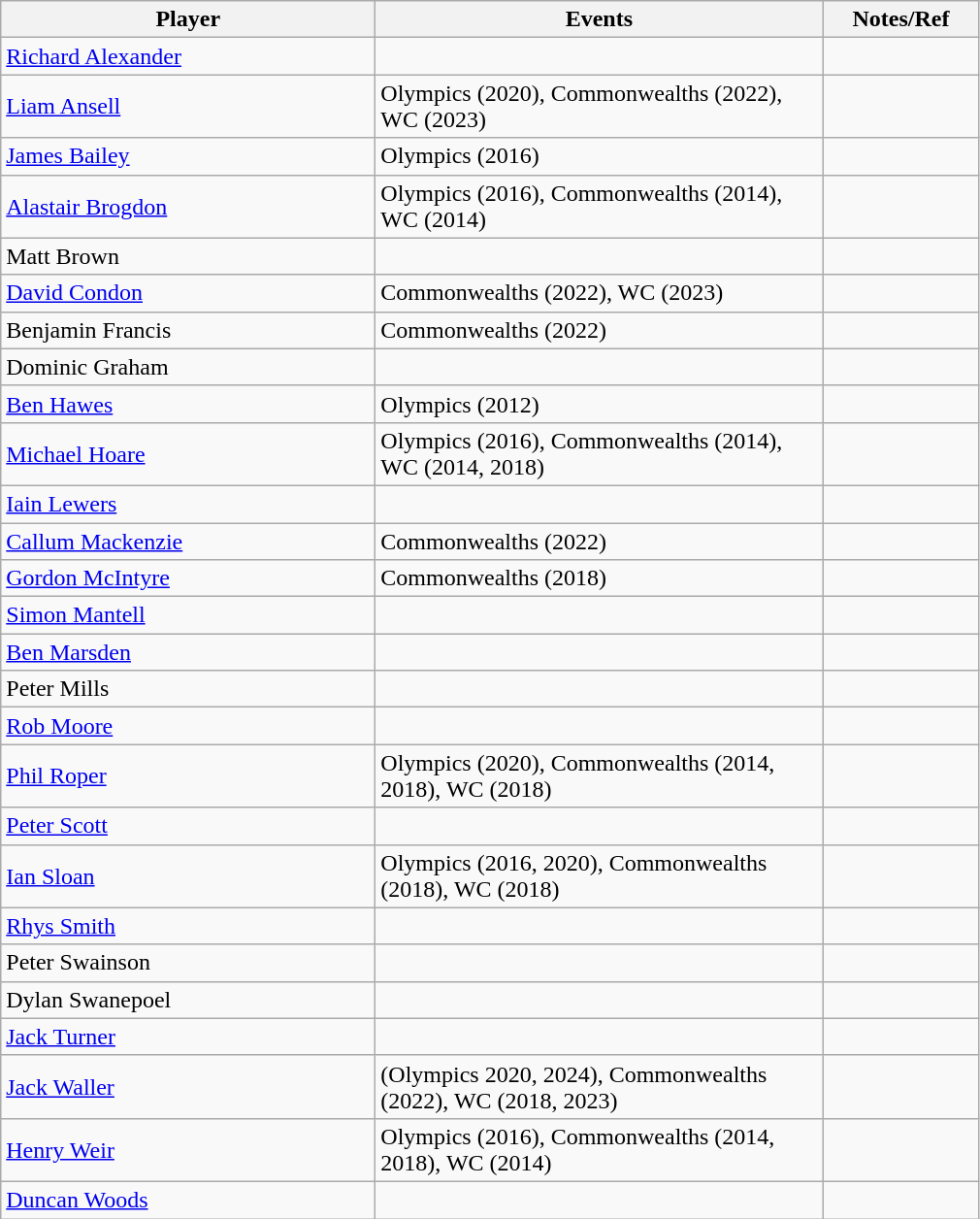<table class="wikitable">
<tr>
<th width=250>Player</th>
<th width=300>Events</th>
<th width=100>Notes/Ref</th>
</tr>
<tr>
<td> <a href='#'>Richard Alexander</a></td>
<td></td>
<td></td>
</tr>
<tr>
<td> <a href='#'>Liam Ansell</a></td>
<td>Olympics (2020), Commonwealths (2022), WC (2023)</td>
<td></td>
</tr>
<tr>
<td> <a href='#'>James Bailey</a></td>
<td>Olympics (2016)</td>
<td></td>
</tr>
<tr>
<td> <a href='#'>Alastair Brogdon</a></td>
<td>Olympics (2016), Commonwealths (2014), WC (2014)</td>
<td></td>
</tr>
<tr>
<td> Matt Brown</td>
<td></td>
<td></td>
</tr>
<tr>
<td> <a href='#'>David Condon</a></td>
<td>Commonwealths (2022), WC (2023)</td>
<td></td>
</tr>
<tr>
<td> Benjamin Francis</td>
<td>Commonwealths (2022)</td>
<td></td>
</tr>
<tr>
<td> Dominic Graham</td>
<td></td>
<td></td>
</tr>
<tr>
<td> <a href='#'>Ben Hawes</a></td>
<td>Olympics (2012)</td>
<td></td>
</tr>
<tr>
<td> <a href='#'>Michael Hoare</a></td>
<td>Olympics (2016), Commonwealths (2014), WC (2014, 2018)</td>
<td></td>
</tr>
<tr>
<td> <a href='#'>Iain Lewers</a></td>
<td></td>
<td></td>
</tr>
<tr>
<td> <a href='#'>Callum Mackenzie</a></td>
<td>Commonwealths (2022)</td>
<td></td>
</tr>
<tr>
<td> <a href='#'>Gordon McIntyre</a></td>
<td>Commonwealths (2018)</td>
<td></td>
</tr>
<tr>
<td> <a href='#'>Simon Mantell</a></td>
<td></td>
<td></td>
</tr>
<tr>
<td> <a href='#'>Ben Marsden</a></td>
<td></td>
<td></td>
</tr>
<tr>
<td> Peter Mills</td>
<td></td>
<td></td>
</tr>
<tr>
<td> <a href='#'>Rob Moore</a></td>
<td></td>
<td></td>
</tr>
<tr>
<td> <a href='#'>Phil Roper</a></td>
<td>Olympics (2020), Commonwealths (2014, 2018), WC (2018)</td>
<td></td>
</tr>
<tr>
<td> <a href='#'>Peter Scott</a></td>
<td></td>
<td></td>
</tr>
<tr>
<td> <a href='#'>Ian Sloan</a></td>
<td>Olympics (2016, 2020), Commonwealths (2018), WC (2018)</td>
<td></td>
</tr>
<tr>
<td> <a href='#'>Rhys Smith</a></td>
<td></td>
<td></td>
</tr>
<tr>
<td> Peter Swainson</td>
<td></td>
<td></td>
</tr>
<tr>
<td> Dylan Swanepoel</td>
<td></td>
<td></td>
</tr>
<tr>
<td> <a href='#'>Jack Turner</a></td>
<td></td>
<td></td>
</tr>
<tr>
<td> <a href='#'>Jack Waller</a></td>
<td>(Olympics 2020, 2024), Commonwealths (2022), WC (2018, 2023)</td>
<td></td>
</tr>
<tr>
<td> <a href='#'>Henry Weir</a></td>
<td>Olympics (2016), Commonwealths (2014, 2018), WC (2014)</td>
<td></td>
</tr>
<tr>
<td> <a href='#'>Duncan Woods</a></td>
<td></td>
<td></td>
</tr>
</table>
